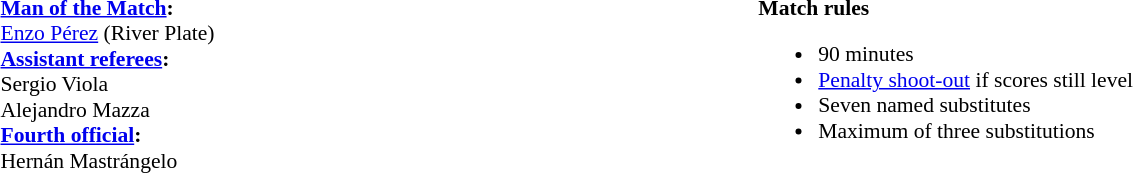<table width=100% style="font-size: 90%">
<tr>
<td><br><strong><a href='#'>Man of the Match</a>:</strong>
<br><a href='#'>Enzo Pérez</a> (River Plate)<br><strong><a href='#'>Assistant referees</a>:</strong>
<br>Sergio Viola
<br>Alejandro Mazza
<br><strong><a href='#'>Fourth official</a>:</strong>
<br>Hernán Mastrángelo</td>
<td style="width:60%; vertical-align:top"><br><strong>Match rules</strong><ul><li>90 minutes</li><li><a href='#'>Penalty shoot-out</a> if scores still level</li><li>Seven named substitutes</li><li>Maximum of three substitutions</li></ul></td>
</tr>
</table>
